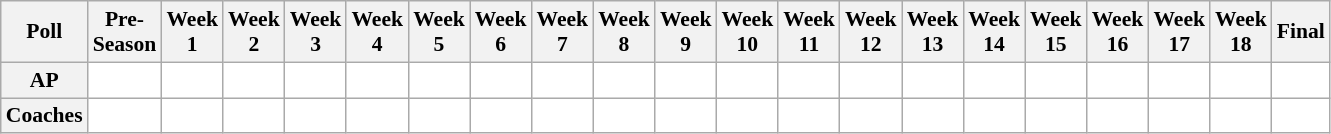<table class="wikitable" style="white-space:nowrap;font-size:90%">
<tr>
<th>Poll</th>
<th>Pre-<br>Season</th>
<th>Week<br>1</th>
<th>Week<br>2</th>
<th>Week<br>3</th>
<th>Week<br>4</th>
<th>Week<br>5</th>
<th>Week<br>6</th>
<th>Week<br>7</th>
<th>Week<br>8</th>
<th>Week<br>9</th>
<th>Week<br>10</th>
<th>Week<br>11</th>
<th>Week<br>12</th>
<th>Week<br>13</th>
<th>Week<br>14</th>
<th>Week<br>15</th>
<th>Week<br>16</th>
<th>Week<br>17</th>
<th>Week<br>18</th>
<th>Final</th>
</tr>
<tr style="text-align:center;">
<th>AP</th>
<td style="background:#FFF;"></td>
<td style="background:#FFF;"></td>
<td style="background:#FFF;"></td>
<td style="background:#FFF;"></td>
<td style="background:#FFF;"></td>
<td style="background:#FFF;"></td>
<td style="background:#FFF;"></td>
<td style="background:#FFF;"></td>
<td style="background:#FFF;"></td>
<td style="background:#FFF;"></td>
<td style="background:#FFF;"></td>
<td style="background:#FFF;"></td>
<td style="background:#FFF;"></td>
<td style="background:#FFF;"></td>
<td style="background:#FFF;"></td>
<td style="background:#FFF;"></td>
<td style="background:#FFF;"></td>
<td style="background:#FFF;"></td>
<td style="background:#FFF;"></td>
<td style="background:#FFF;"></td>
</tr>
<tr style="text-align:center;">
<th>Coaches</th>
<td style="background:#FFF;"></td>
<td style="background:#FFF;"></td>
<td style="background:#FFF;"></td>
<td style="background:#FFF;"></td>
<td style="background:#FFF;"></td>
<td style="background:#FFF;"></td>
<td style="background:#FFF;"></td>
<td style="background:#FFF;"></td>
<td style="background:#FFF;"></td>
<td style="background:#FFF;"></td>
<td style="background:#FFF;"></td>
<td style="background:#FFF;"></td>
<td style="background:#FFF;"></td>
<td style="background:#FFF;"></td>
<td style="background:#FFF;"></td>
<td style="background:#FFF;"></td>
<td style="background:#FFF;"></td>
<td style="background:#FFF;"></td>
<td style="background:#FFF;"></td>
<td style="background:#FFF;"></td>
</tr>
</table>
